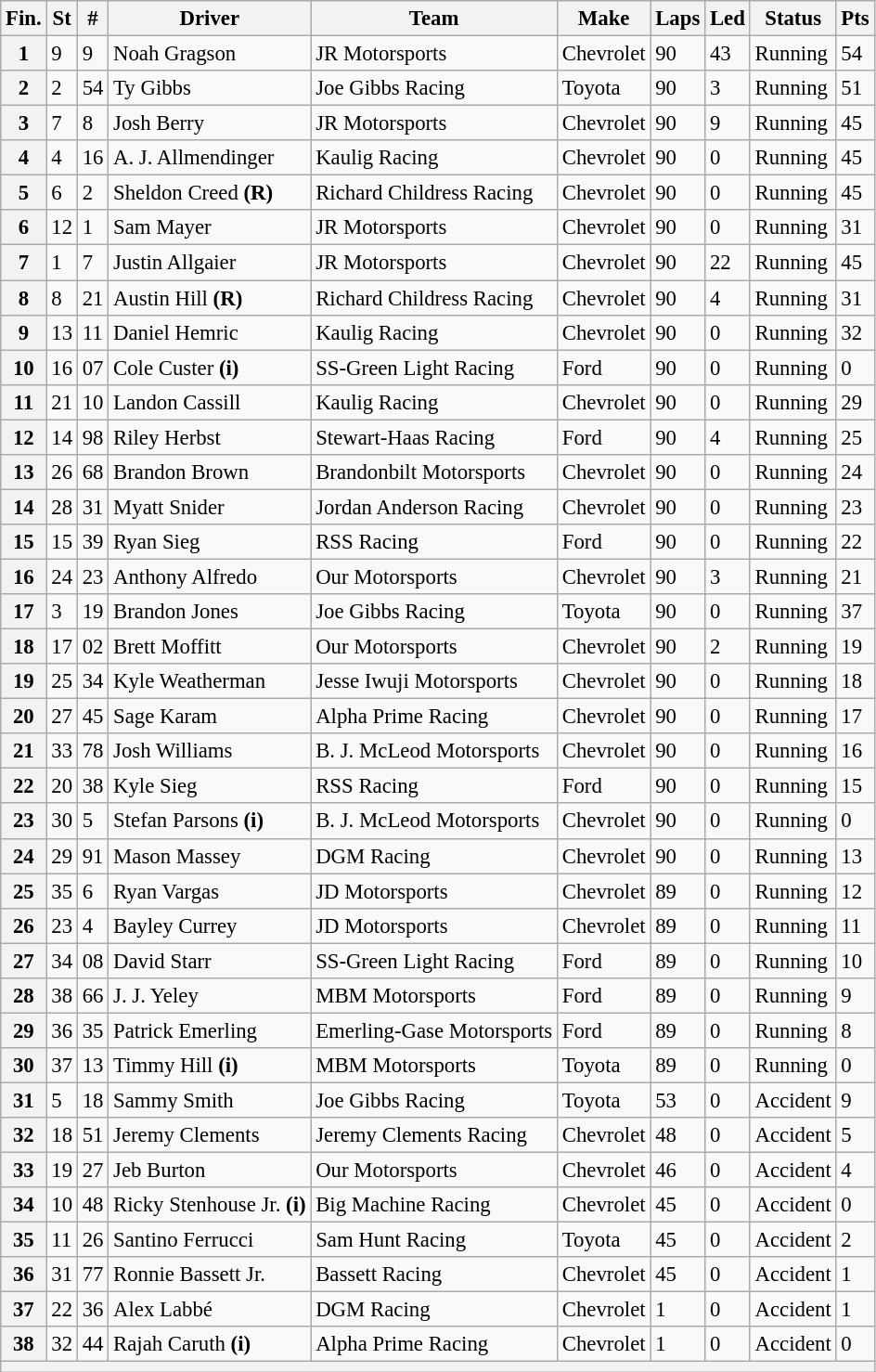<table class="wikitable" style="font-size:95%">
<tr>
<th>Fin.</th>
<th>St</th>
<th>#</th>
<th>Driver</th>
<th>Team</th>
<th>Make</th>
<th>Laps</th>
<th>Led</th>
<th>Status</th>
<th>Pts</th>
</tr>
<tr>
<th>1</th>
<td>9</td>
<td>9</td>
<td>Noah Gragson</td>
<td>JR Motorsports</td>
<td>Chevrolet</td>
<td>90</td>
<td>43</td>
<td>Running</td>
<td>54</td>
</tr>
<tr>
<th>2</th>
<td>2</td>
<td>54</td>
<td>Ty Gibbs</td>
<td>Joe Gibbs Racing</td>
<td>Toyota</td>
<td>90</td>
<td>3</td>
<td>Running</td>
<td>51</td>
</tr>
<tr>
<th>3</th>
<td>7</td>
<td>8</td>
<td>Josh Berry</td>
<td>JR Motorsports</td>
<td>Chevrolet</td>
<td>90</td>
<td>9</td>
<td>Running</td>
<td>45</td>
</tr>
<tr>
<th>4</th>
<td>4</td>
<td>16</td>
<td>A. J. Allmendinger</td>
<td>Kaulig Racing</td>
<td>Chevrolet</td>
<td>90</td>
<td>0</td>
<td>Running</td>
<td>45</td>
</tr>
<tr>
<th>5</th>
<td>6</td>
<td>2</td>
<td>Sheldon Creed <strong>(R)</strong></td>
<td>Richard Childress Racing</td>
<td>Chevrolet</td>
<td>90</td>
<td>0</td>
<td>Running</td>
<td>45</td>
</tr>
<tr>
<th>6</th>
<td>12</td>
<td>1</td>
<td>Sam Mayer</td>
<td>JR Motorsports</td>
<td>Chevrolet</td>
<td>90</td>
<td>0</td>
<td>Running</td>
<td>31</td>
</tr>
<tr>
<th>7</th>
<td>1</td>
<td>7</td>
<td>Justin Allgaier</td>
<td>JR Motorsports</td>
<td>Chevrolet</td>
<td>90</td>
<td>22</td>
<td>Running</td>
<td>45</td>
</tr>
<tr>
<th>8</th>
<td>8</td>
<td>21</td>
<td>Austin Hill <strong>(R)</strong></td>
<td>Richard Childress Racing</td>
<td>Chevrolet</td>
<td>90</td>
<td>4</td>
<td>Running</td>
<td>31</td>
</tr>
<tr>
<th>9</th>
<td>13</td>
<td>11</td>
<td>Daniel Hemric</td>
<td>Kaulig Racing</td>
<td>Chevrolet</td>
<td>90</td>
<td>0</td>
<td>Running</td>
<td>32</td>
</tr>
<tr>
<th>10</th>
<td>16</td>
<td>07</td>
<td>Cole Custer <strong>(i)</strong></td>
<td>SS-Green Light Racing</td>
<td>Ford</td>
<td>90</td>
<td>0</td>
<td>Running</td>
<td>0</td>
</tr>
<tr>
<th>11</th>
<td>21</td>
<td>10</td>
<td>Landon Cassill</td>
<td>Kaulig Racing</td>
<td>Chevrolet</td>
<td>90</td>
<td>0</td>
<td>Running</td>
<td>29</td>
</tr>
<tr>
<th>12</th>
<td>14</td>
<td>98</td>
<td>Riley Herbst</td>
<td>Stewart-Haas Racing</td>
<td>Ford</td>
<td>90</td>
<td>4</td>
<td>Running</td>
<td>25</td>
</tr>
<tr>
<th>13</th>
<td>26</td>
<td>68</td>
<td>Brandon Brown</td>
<td>Brandonbilt Motorsports</td>
<td>Chevrolet</td>
<td>90</td>
<td>0</td>
<td>Running</td>
<td>24</td>
</tr>
<tr>
<th>14</th>
<td>28</td>
<td>31</td>
<td>Myatt Snider</td>
<td>Jordan Anderson Racing</td>
<td>Chevrolet</td>
<td>90</td>
<td>0</td>
<td>Running</td>
<td>23</td>
</tr>
<tr>
<th>15</th>
<td>15</td>
<td>39</td>
<td>Ryan Sieg</td>
<td>RSS Racing</td>
<td>Ford</td>
<td>90</td>
<td>0</td>
<td>Running</td>
<td>22</td>
</tr>
<tr>
<th>16</th>
<td>24</td>
<td>23</td>
<td>Anthony Alfredo</td>
<td>Our Motorsports</td>
<td>Chevrolet</td>
<td>90</td>
<td>3</td>
<td>Running</td>
<td>21</td>
</tr>
<tr>
<th>17</th>
<td>3</td>
<td>19</td>
<td>Brandon Jones</td>
<td>Joe Gibbs Racing</td>
<td>Toyota</td>
<td>90</td>
<td>0</td>
<td>Running</td>
<td>37</td>
</tr>
<tr>
<th>18</th>
<td>17</td>
<td>02</td>
<td>Brett Moffitt</td>
<td>Our Motorsports</td>
<td>Chevrolet</td>
<td>90</td>
<td>2</td>
<td>Running</td>
<td>19</td>
</tr>
<tr>
<th>19</th>
<td>25</td>
<td>34</td>
<td>Kyle Weatherman</td>
<td>Jesse Iwuji Motorsports</td>
<td>Chevrolet</td>
<td>90</td>
<td>0</td>
<td>Running</td>
<td>18</td>
</tr>
<tr>
<th>20</th>
<td>27</td>
<td>45</td>
<td>Sage Karam</td>
<td>Alpha Prime Racing</td>
<td>Chevrolet</td>
<td>90</td>
<td>0</td>
<td>Running</td>
<td>17</td>
</tr>
<tr>
<th>21</th>
<td>33</td>
<td>78</td>
<td>Josh Williams</td>
<td>B. J. McLeod Motorsports</td>
<td>Chevrolet</td>
<td>90</td>
<td>0</td>
<td>Running</td>
<td>16</td>
</tr>
<tr>
<th>22</th>
<td>20</td>
<td>38</td>
<td>Kyle Sieg</td>
<td>RSS Racing</td>
<td>Ford</td>
<td>90</td>
<td>0</td>
<td>Running</td>
<td>15</td>
</tr>
<tr>
<th>23</th>
<td>30</td>
<td>5</td>
<td>Stefan Parsons <strong>(i)</strong></td>
<td>B. J. McLeod Motorsports</td>
<td>Chevrolet</td>
<td>90</td>
<td>0</td>
<td>Running</td>
<td>0</td>
</tr>
<tr>
<th>24</th>
<td>29</td>
<td>91</td>
<td>Mason Massey</td>
<td>DGM Racing</td>
<td>Chevrolet</td>
<td>90</td>
<td>0</td>
<td>Running</td>
<td>13</td>
</tr>
<tr>
<th>25</th>
<td>35</td>
<td>6</td>
<td>Ryan Vargas</td>
<td>JD Motorsports</td>
<td>Chevrolet</td>
<td>89</td>
<td>0</td>
<td>Running</td>
<td>12</td>
</tr>
<tr>
<th>26</th>
<td>23</td>
<td>4</td>
<td>Bayley Currey</td>
<td>JD Motorsports</td>
<td>Chevrolet</td>
<td>89</td>
<td>0</td>
<td>Running</td>
<td>11</td>
</tr>
<tr>
<th>27</th>
<td>34</td>
<td>08</td>
<td>David Starr</td>
<td>SS-Green Light Racing</td>
<td>Ford</td>
<td>89</td>
<td>0</td>
<td>Running</td>
<td>10</td>
</tr>
<tr>
<th>28</th>
<td>38</td>
<td>66</td>
<td>J. J. Yeley</td>
<td>MBM Motorsports</td>
<td>Ford</td>
<td>89</td>
<td>0</td>
<td>Running</td>
<td>9</td>
</tr>
<tr>
<th>29</th>
<td>36</td>
<td>35</td>
<td>Patrick Emerling</td>
<td>Emerling-Gase Motorsports</td>
<td>Ford</td>
<td>89</td>
<td>0</td>
<td>Running</td>
<td>8</td>
</tr>
<tr>
<th>30</th>
<td>37</td>
<td>13</td>
<td>Timmy Hill <strong>(i)</strong></td>
<td>MBM Motorsports</td>
<td>Toyota</td>
<td>89</td>
<td>0</td>
<td>Running</td>
<td>0</td>
</tr>
<tr>
<th>31</th>
<td>5</td>
<td>18</td>
<td>Sammy Smith</td>
<td>Joe Gibbs Racing</td>
<td>Toyota</td>
<td>53</td>
<td>0</td>
<td>Accident</td>
<td>9</td>
</tr>
<tr>
<th>32</th>
<td>18</td>
<td>51</td>
<td>Jeremy Clements</td>
<td>Jeremy Clements Racing</td>
<td>Chevrolet</td>
<td>48</td>
<td>0</td>
<td>Accident</td>
<td>5</td>
</tr>
<tr>
<th>33</th>
<td>19</td>
<td>27</td>
<td>Jeb Burton</td>
<td>Our Motorsports</td>
<td>Chevrolet</td>
<td>46</td>
<td>0</td>
<td>Accident</td>
<td>4</td>
</tr>
<tr>
<th>34</th>
<td>10</td>
<td>48</td>
<td>Ricky Stenhouse Jr. <strong>(i)</strong></td>
<td>Big Machine Racing</td>
<td>Chevrolet</td>
<td>45</td>
<td>0</td>
<td>Accident</td>
<td>0</td>
</tr>
<tr>
<th>35</th>
<td>11</td>
<td>26</td>
<td>Santino Ferrucci</td>
<td>Sam Hunt Racing</td>
<td>Toyota</td>
<td>45</td>
<td>0</td>
<td>Accident</td>
<td>2</td>
</tr>
<tr>
<th>36</th>
<td>31</td>
<td>77</td>
<td>Ronnie Bassett Jr.</td>
<td>Bassett Racing</td>
<td>Chevrolet</td>
<td>45</td>
<td>0</td>
<td>Accident</td>
<td>1</td>
</tr>
<tr>
<th>37</th>
<td>22</td>
<td>36</td>
<td>Alex Labbé</td>
<td>DGM Racing</td>
<td>Chevrolet</td>
<td>1</td>
<td>0</td>
<td>Accident</td>
<td>1</td>
</tr>
<tr>
<th>38</th>
<td>32</td>
<td>44</td>
<td>Rajah Caruth <strong>(i)</strong></td>
<td>Alpha Prime Racing</td>
<td>Chevrolet</td>
<td>1</td>
<td>0</td>
<td>Accident</td>
<td>0</td>
</tr>
<tr>
<th colspan="10"></th>
</tr>
</table>
